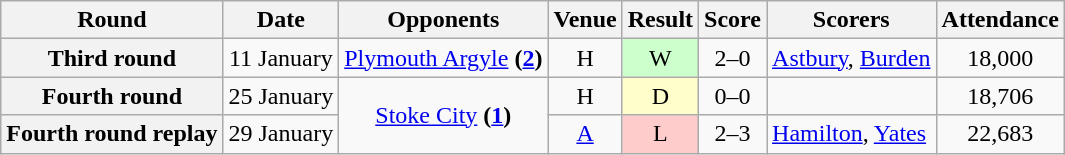<table class="wikitable" style="text-align:center">
<tr>
<th>Round</th>
<th>Date</th>
<th>Opponents</th>
<th>Venue</th>
<th>Result</th>
<th>Score</th>
<th>Scorers</th>
<th>Attendance</th>
</tr>
<tr>
<th>Third round</th>
<td>11 January</td>
<td><a href='#'>Plymouth Argyle</a> <strong>(<a href='#'>2</a>)</strong></td>
<td>H</td>
<td style="background-color:#CCFFCC">W</td>
<td>2–0</td>
<td align="left"><a href='#'>Astbury</a>, <a href='#'>Burden</a></td>
<td>18,000</td>
</tr>
<tr>
<th>Fourth round</th>
<td>25 January</td>
<td rowspan=2><a href='#'>Stoke City</a> <strong>(<a href='#'>1</a>)</strong></td>
<td>H</td>
<td style="background-color:#FFFFCC">D</td>
<td>0–0</td>
<td align="left"></td>
<td>18,706</td>
</tr>
<tr>
<th>Fourth round replay</th>
<td>29 January</td>
<td><a href='#'>A</a></td>
<td style="background-color:#FFCCCC">L</td>
<td>2–3</td>
<td align="left"><a href='#'>Hamilton</a>, <a href='#'>Yates</a></td>
<td>22,683</td>
</tr>
</table>
